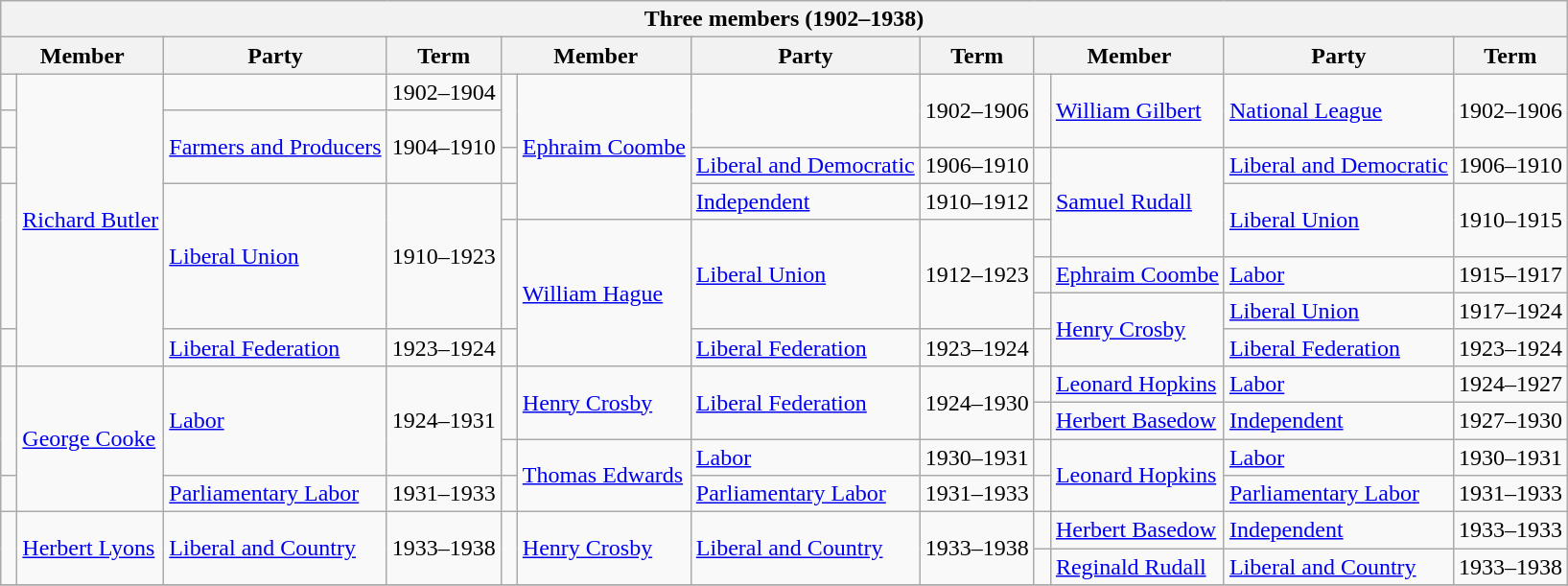<table class="wikitable">
<tr>
<th colspan=12>Three members (1902–1938)</th>
</tr>
<tr>
<th colspan=2>Member</th>
<th>Party</th>
<th>Term</th>
<th colspan=2>Member</th>
<th>Party</th>
<th>Term</th>
<th colspan=2>Member</th>
<th>Party</th>
<th>Term</th>
</tr>
<tr>
<td> </td>
<td rowspan=8><a href='#'>Richard Butler</a></td>
<td></td>
<td>1902–1904</td>
<td rowspan=2 > </td>
<td rowspan=4><a href='#'>Ephraim Coombe</a></td>
<td rowspan=2></td>
<td rowspan=2>1902–1906</td>
<td rowspan=2 > </td>
<td rowspan=2><a href='#'>William Gilbert</a></td>
<td rowspan=2><a href='#'>National League</a></td>
<td rowspan=2>1902–1906</td>
</tr>
<tr>
<td> </td>
<td rowspan=2><a href='#'>Farmers and Producers</a></td>
<td rowspan=2>1904–1910</td>
</tr>
<tr>
<td> </td>
<td> </td>
<td><a href='#'>Liberal and Democratic</a></td>
<td>1906–1910</td>
<td> </td>
<td rowspan=3><a href='#'>Samuel Rudall</a></td>
<td><a href='#'>Liberal and Democratic</a></td>
<td>1906–1910</td>
</tr>
<tr>
<td rowspan=4 > </td>
<td rowspan=4><a href='#'>Liberal Union</a></td>
<td rowspan=4>1910–1923</td>
<td> </td>
<td><a href='#'>Independent</a></td>
<td>1910–1912</td>
<td> </td>
<td rowspan=2><a href='#'>Liberal Union</a></td>
<td rowspan=2>1910–1915</td>
</tr>
<tr>
<td rowspan=3 > </td>
<td rowspan=5><a href='#'>William Hague</a></td>
<td rowspan=3><a href='#'>Liberal Union</a></td>
<td rowspan=3>1912–1923</td>
<td> </td>
</tr>
<tr>
<td> </td>
<td><a href='#'>Ephraim Coombe</a></td>
<td><a href='#'>Labor</a></td>
<td>1915–1917</td>
</tr>
<tr>
<td> </td>
<td rowspan=2><a href='#'>Henry Crosby</a></td>
<td><a href='#'>Liberal Union</a></td>
<td>1917–1924</td>
</tr>
<tr>
<td> </td>
<td><a href='#'>Liberal Federation</a></td>
<td>1923–1924</td>
<td rowspan=2 > </td>
<td rowspan=2><a href='#'>Liberal Federation</a></td>
<td rowspan=2>1923–1924</td>
<td> </td>
<td><a href='#'>Liberal Federation</a></td>
<td>1923–1924</td>
</tr>
<tr>
<td rowspan=4 > </td>
<td rowspan=5><a href='#'>George Cooke</a></td>
<td rowspan=4><a href='#'>Labor</a></td>
<td rowspan=4>1924–1931</td>
<td rowspan=2 > </td>
<td rowspan=2><a href='#'>Leonard Hopkins</a></td>
<td rowspan=2><a href='#'>Labor</a></td>
<td rowspan=2>1924–1927</td>
</tr>
<tr>
<td rowspan=2 > </td>
<td rowspan=2><a href='#'>Henry Crosby</a></td>
<td rowspan=2><a href='#'>Liberal Federation</a></td>
<td rowspan=2>1924–1930</td>
</tr>
<tr>
<td> </td>
<td><a href='#'>Herbert Basedow</a></td>
<td><a href='#'>Independent</a></td>
<td>1927–1930</td>
</tr>
<tr>
<td> </td>
<td rowspan=2><a href='#'>Thomas Edwards</a></td>
<td><a href='#'>Labor</a></td>
<td>1930–1931</td>
<td> </td>
<td rowspan=2><a href='#'>Leonard Hopkins</a></td>
<td><a href='#'>Labor</a></td>
<td>1930–1931</td>
</tr>
<tr>
<td> </td>
<td><a href='#'>Parliamentary Labor</a></td>
<td>1931–1933</td>
<td> </td>
<td><a href='#'>Parliamentary Labor</a></td>
<td>1931–1933</td>
<td> </td>
<td><a href='#'>Parliamentary Labor</a></td>
<td>1931–1933</td>
</tr>
<tr>
<td rowspan=2 > </td>
<td rowspan=2><a href='#'>Herbert Lyons</a></td>
<td rowspan=2><a href='#'>Liberal and Country</a></td>
<td rowspan=2>1933–1938</td>
<td rowspan=2 > </td>
<td rowspan=2><a href='#'>Henry Crosby</a></td>
<td rowspan=2><a href='#'>Liberal and Country</a></td>
<td rowspan=2>1933–1938</td>
<td> </td>
<td><a href='#'>Herbert Basedow</a></td>
<td><a href='#'>Independent</a></td>
<td>1933–1933</td>
</tr>
<tr>
<td> </td>
<td><a href='#'>Reginald Rudall</a></td>
<td><a href='#'>Liberal and Country</a></td>
<td>1933–1938</td>
</tr>
<tr>
</tr>
</table>
